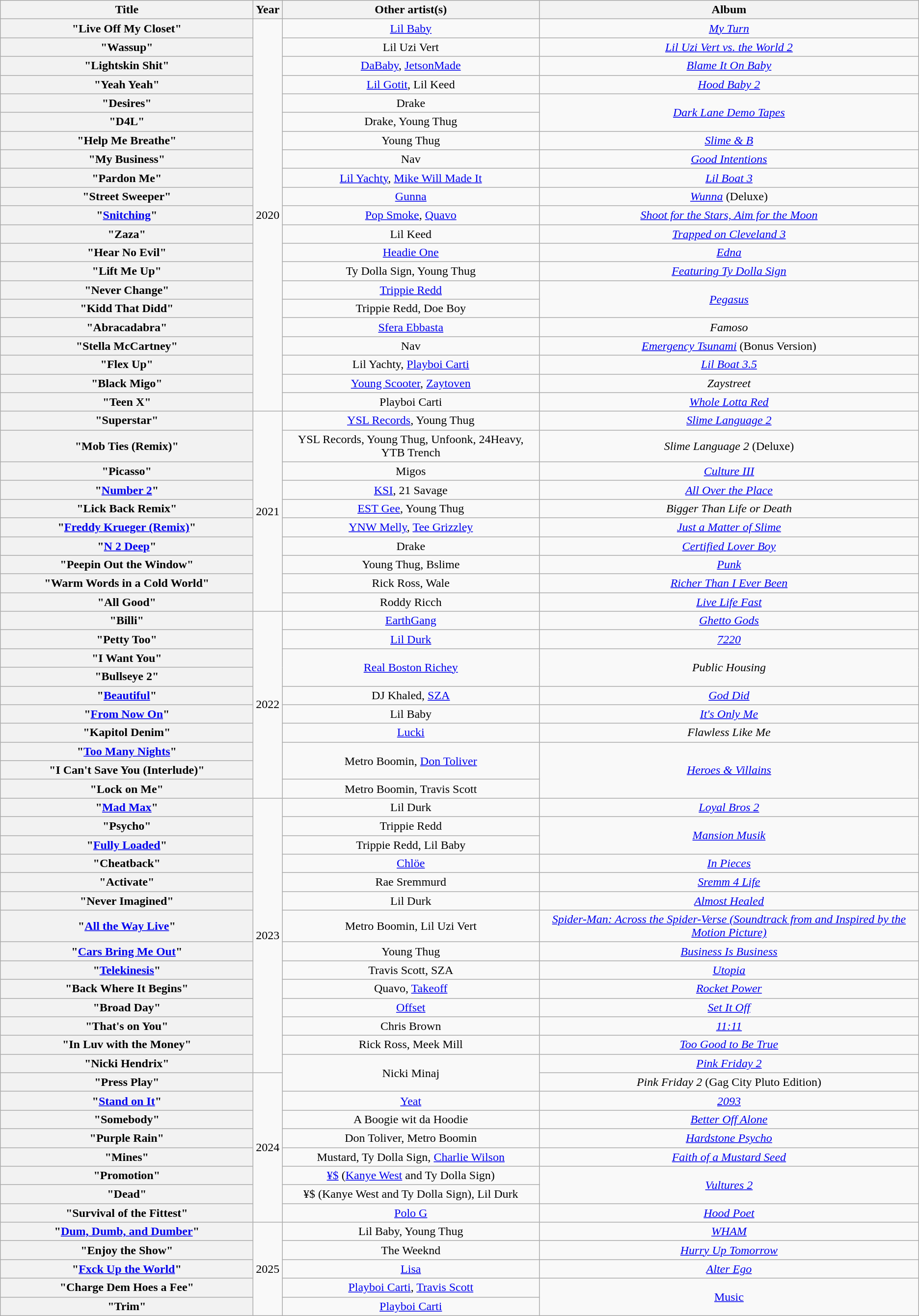<table class="wikitable plainrowheaders" style="text-align:center;">
<tr>
<th scope="col" style="width:21em;">Title</th>
<th scope="col">Year</th>
<th scope="col">Other artist(s)</th>
<th scope="col">Album</th>
</tr>
<tr>
<th scope="row">"Live Off My Closet"</th>
<td rowspan="21">2020</td>
<td><a href='#'>Lil Baby</a></td>
<td><em><a href='#'>My Turn</a></em></td>
</tr>
<tr>
<th scope="row">"Wassup"</th>
<td>Lil Uzi Vert</td>
<td><em><a href='#'>Lil Uzi Vert vs. the World 2</a></em></td>
</tr>
<tr>
<th scope="row">"Lightskin Shit"</th>
<td><a href='#'>DaBaby</a>, <a href='#'>JetsonMade</a></td>
<td><em><a href='#'>Blame It On Baby</a></em></td>
</tr>
<tr>
<th scope="row">"Yeah Yeah"</th>
<td><a href='#'>Lil Gotit</a>, Lil Keed</td>
<td><em><a href='#'>Hood Baby 2</a></em></td>
</tr>
<tr>
<th scope="row">"Desires"</th>
<td>Drake</td>
<td rowspan="2"><em><a href='#'>Dark Lane Demo Tapes</a></em></td>
</tr>
<tr>
<th scope="row">"D4L"</th>
<td>Drake, Young Thug</td>
</tr>
<tr>
<th scope="row">"Help Me Breathe"</th>
<td>Young Thug</td>
<td><em><a href='#'>Slime & B</a></em></td>
</tr>
<tr>
<th scope="row">"My Business"</th>
<td>Nav</td>
<td><em><a href='#'>Good Intentions</a></em></td>
</tr>
<tr>
<th scope="row">"Pardon Me"</th>
<td><a href='#'>Lil Yachty</a>, <a href='#'>Mike Will Made It</a></td>
<td><em><a href='#'>Lil Boat 3</a></em></td>
</tr>
<tr>
<th scope="row">"Street Sweeper"</th>
<td><a href='#'>Gunna</a></td>
<td><em><a href='#'>Wunna</a></em> (Deluxe)</td>
</tr>
<tr>
<th scope="row">"<a href='#'>Snitching</a>"</th>
<td><a href='#'>Pop Smoke</a>, <a href='#'>Quavo</a></td>
<td><em><a href='#'>Shoot for the Stars, Aim for the Moon</a></em></td>
</tr>
<tr>
<th scope="row">"Zaza"</th>
<td>Lil Keed</td>
<td><em><a href='#'>Trapped on Cleveland 3</a></em></td>
</tr>
<tr>
<th scope="row">"Hear No Evil"</th>
<td><a href='#'>Headie One</a></td>
<td><em><a href='#'>Edna</a></em></td>
</tr>
<tr>
<th scope="row">"Lift Me Up"</th>
<td>Ty Dolla Sign, Young Thug</td>
<td><em><a href='#'>Featuring Ty Dolla Sign</a></em></td>
</tr>
<tr>
<th scope="row">"Never Change"</th>
<td><a href='#'>Trippie Redd</a></td>
<td rowspan="2"><em><a href='#'>Pegasus</a></em></td>
</tr>
<tr>
<th scope="row">"Kidd That Didd"</th>
<td>Trippie Redd, Doe Boy</td>
</tr>
<tr>
<th scope="row">"Abracadabra"</th>
<td><a href='#'>Sfera Ebbasta</a></td>
<td><em>Famoso</em></td>
</tr>
<tr>
<th scope="row">"Stella McCartney"</th>
<td>Nav</td>
<td><em><a href='#'>Emergency Tsunami</a></em> (Bonus Version)</td>
</tr>
<tr>
<th scope="row">"Flex Up"</th>
<td>Lil Yachty, <a href='#'>Playboi Carti</a></td>
<td><em><a href='#'>Lil Boat 3.5</a></em></td>
</tr>
<tr>
<th scope="row">"Black Migo"</th>
<td><a href='#'>Young Scooter</a>, <a href='#'>Zaytoven</a></td>
<td><em>Zaystreet</em></td>
</tr>
<tr>
<th scope="row">"Teen X"</th>
<td>Playboi Carti</td>
<td><em><a href='#'>Whole Lotta Red</a></em></td>
</tr>
<tr>
<th scope="row">"Superstar"</th>
<td rowspan="10">2021</td>
<td><a href='#'>YSL Records</a>, Young Thug</td>
<td><em><a href='#'>Slime Language 2</a></em></td>
</tr>
<tr>
<th scope="row">"Mob Ties (Remix)"</th>
<td>YSL Records, Young Thug, Unfoonk, 24Heavy, YTB Trench</td>
<td><em>Slime Language 2</em> (Deluxe)</td>
</tr>
<tr>
<th scope="row">"Picasso"</th>
<td>Migos</td>
<td><em><a href='#'>Culture III</a></em></td>
</tr>
<tr>
<th scope="row">"<a href='#'>Number 2</a>"</th>
<td><a href='#'>KSI</a>, 21 Savage</td>
<td><em><a href='#'>All Over the Place</a></em></td>
</tr>
<tr>
<th scope="row">"Lick Back Remix"</th>
<td><a href='#'>EST Gee</a>, Young Thug</td>
<td><em>Bigger Than Life or Death</em></td>
</tr>
<tr>
<th scope="row">"<a href='#'>Freddy Krueger (Remix)</a>"</th>
<td><a href='#'>YNW Melly</a>, <a href='#'>Tee Grizzley</a></td>
<td><em><a href='#'>Just a Matter of Slime</a></em></td>
</tr>
<tr>
<th scope="row">"<a href='#'>N 2 Deep</a>"</th>
<td>Drake</td>
<td><em><a href='#'>Certified Lover Boy</a></em></td>
</tr>
<tr>
<th scope="row">"Peepin Out the Window"</th>
<td>Young Thug, Bslime</td>
<td><em><a href='#'>Punk</a></em></td>
</tr>
<tr>
<th scope="row">"Warm Words in a Cold World"</th>
<td>Rick Ross, Wale</td>
<td><em><a href='#'>Richer Than I Ever Been</a></em></td>
</tr>
<tr>
<th scope="row">"All Good"</th>
<td>Roddy Ricch</td>
<td><em><a href='#'>Live Life Fast</a></em></td>
</tr>
<tr>
<th scope=row>"Billi"</th>
<td rowspan="10">2022</td>
<td><a href='#'>EarthGang</a></td>
<td><em><a href='#'>Ghetto Gods</a></em></td>
</tr>
<tr>
<th scope=row>"Petty Too"</th>
<td><a href='#'>Lil Durk</a></td>
<td><em><a href='#'>7220</a></em></td>
</tr>
<tr>
<th scope="row">"I Want You"</th>
<td rowspan="2"><a href='#'>Real Boston Richey</a></td>
<td rowspan="2"><em>Public Housing</em></td>
</tr>
<tr>
<th scope="row">"Bullseye 2"</th>
</tr>
<tr>
<th scope="row">"<a href='#'>Beautiful</a>"</th>
<td>DJ Khaled, <a href='#'>SZA</a></td>
<td><em><a href='#'>God Did</a></em></td>
</tr>
<tr>
<th scope=row>"<a href='#'>From Now On</a>"</th>
<td>Lil Baby</td>
<td><em><a href='#'>It's Only Me</a></em></td>
</tr>
<tr>
<th scope=row>"Kapitol Denim"</th>
<td><a href='#'>Lucki</a></td>
<td><em>Flawless Like Me</em></td>
</tr>
<tr>
<th scope="row">"<a href='#'>Too Many Nights</a>"</th>
<td rowspan="2">Metro Boomin, <a href='#'>Don Toliver</a></td>
<td rowspan="3"><em><a href='#'>Heroes & Villains</a></em></td>
</tr>
<tr>
<th scope="row">"I Can't Save You (Interlude)"</th>
</tr>
<tr>
<th scope="row">"Lock on Me"</th>
<td>Metro Boomin, Travis Scott</td>
</tr>
<tr>
<th scope=row>"<a href='#'>Mad Max</a>"</th>
<td rowspan="14">2023</td>
<td>Lil Durk</td>
<td><em><a href='#'>Loyal Bros 2</a></em></td>
</tr>
<tr>
<th scope="row">"Psycho"</th>
<td>Trippie Redd</td>
<td rowspan="2"><em><a href='#'>Mansion Musik</a></em></td>
</tr>
<tr>
<th scope="row">"<a href='#'>Fully Loaded</a>"</th>
<td>Trippie Redd, Lil Baby</td>
</tr>
<tr>
<th scope="row">"Cheatback"</th>
<td><a href='#'>Chlöe</a></td>
<td><em><a href='#'>In Pieces</a></em></td>
</tr>
<tr>
<th scope="row">"Activate"</th>
<td>Rae Sremmurd</td>
<td><em><a href='#'>Sremm 4 Life</a></em></td>
</tr>
<tr>
<th scope="row">"Never Imagined"</th>
<td>Lil Durk</td>
<td><em><a href='#'>Almost Healed</a></em></td>
</tr>
<tr>
<th scope="row">"<a href='#'>All the Way Live</a>"</th>
<td>Metro Boomin, Lil Uzi Vert</td>
<td><em><a href='#'>Spider-Man: Across the Spider-Verse (Soundtrack from and Inspired by the Motion Picture)</a></em></td>
</tr>
<tr>
<th scope="row">"<a href='#'>Cars Bring Me Out</a>"</th>
<td>Young Thug</td>
<td><em><a href='#'>Business Is Business</a></em></td>
</tr>
<tr>
<th scope="row">"<a href='#'>Telekinesis</a>"</th>
<td>Travis Scott, SZA</td>
<td><em><a href='#'>Utopia</a></em></td>
</tr>
<tr>
<th scope="row">"Back Where It Begins"</th>
<td>Quavo, <a href='#'>Takeoff</a></td>
<td><em><a href='#'>Rocket Power</a></em></td>
</tr>
<tr>
<th scope="row">"Broad Day"</th>
<td><a href='#'>Offset</a></td>
<td><em><a href='#'>Set It Off</a></em></td>
</tr>
<tr>
<th scope="row">"That's on You"</th>
<td>Chris Brown</td>
<td><em><a href='#'>11:11</a></em></td>
</tr>
<tr>
<th scope="row">"In Luv with the Money"</th>
<td>Rick Ross, Meek Mill</td>
<td><em><a href='#'>Too Good to Be True</a></em></td>
</tr>
<tr>
<th scope="row">"Nicki Hendrix"</th>
<td rowspan="2">Nicki Minaj</td>
<td><em><a href='#'>Pink Friday 2</a></em></td>
</tr>
<tr>
<th scope="row">"Press Play"</th>
<td rowspan="8">2024</td>
<td><em>Pink Friday 2</em> (Gag City Pluto Edition)</td>
</tr>
<tr>
<th scope="row">"<a href='#'>Stand on It</a>"</th>
<td><a href='#'>Yeat</a></td>
<td><em><a href='#'>2093</a></em></td>
</tr>
<tr>
<th scope="row">"Somebody"</th>
<td>A Boogie wit da Hoodie</td>
<td><em><a href='#'>Better Off Alone</a></em></td>
</tr>
<tr>
<th scope="row">"Purple Rain"</th>
<td>Don Toliver, Metro Boomin</td>
<td><em><a href='#'>Hardstone Psycho</a></em></td>
</tr>
<tr>
<th scope="row">"Mines"</th>
<td>Mustard, Ty Dolla Sign, <a href='#'>Charlie Wilson</a></td>
<td><em><a href='#'>Faith of a Mustard Seed</a></em></td>
</tr>
<tr>
<th scope="row">"Promotion"</th>
<td><a href='#'>¥$</a> (<a href='#'>Kanye West</a> and Ty Dolla Sign)</td>
<td rowspan="2"><em><a href='#'>Vultures 2</a></em></td>
</tr>
<tr>
<th scope="row">"Dead"</th>
<td>¥$ (Kanye West and Ty Dolla Sign), Lil Durk</td>
</tr>
<tr>
<th scope="row">"Survival of the Fittest"</th>
<td><a href='#'>Polo G</a></td>
<td><em><a href='#'>Hood Poet</a></em></td>
</tr>
<tr>
<th scope="row">"<a href='#'>Dum, Dumb, and Dumber</a>"</th>
<td rowspan="5">2025</td>
<td>Lil Baby, Young Thug</td>
<td><em><a href='#'>WHAM</a></em></td>
</tr>
<tr>
<th scope="row">"Enjoy the Show"</th>
<td>The Weeknd</td>
<td><em><a href='#'>Hurry Up Tomorrow</a></em></td>
</tr>
<tr>
<th scope="row">"<a href='#'>Fxck Up the World</a>"</th>
<td><a href='#'>Lisa</a></td>
<td><em><a href='#'>Alter Ego</a></em></td>
</tr>
<tr>
<th scope="row">"Charge Dem Hoes a Fee"</th>
<td><a href='#'>Playboi Carti</a>, <a href='#'>Travis Scott</a></td>
<td rowspan="2"><a href='#'>Music</a></td>
</tr>
<tr>
<th scope="row">"Trim"</th>
<td><a href='#'>Playboi Carti</a></td>
</tr>
</table>
